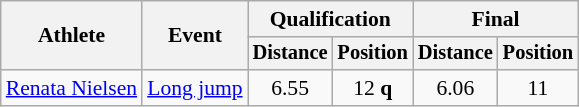<table class="wikitable" style="font-size:90%">
<tr>
<th rowspan="2">Athlete</th>
<th rowspan="2">Event</th>
<th colspan="2">Qualification</th>
<th colspan="2">Final</th>
</tr>
<tr style="font-size:95%">
<th>Distance</th>
<th>Position</th>
<th>Distance</th>
<th>Position</th>
</tr>
<tr align=center>
<td align=left><a href='#'>Renata Nielsen</a></td>
<td align=left><a href='#'>Long jump</a></td>
<td>6.55</td>
<td>12 <strong>q</strong></td>
<td>6.06</td>
<td>11</td>
</tr>
</table>
